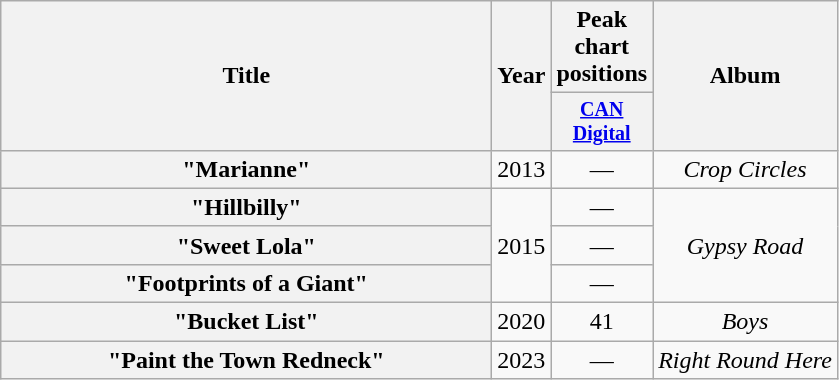<table class="wikitable plainrowheaders" style="text-align:center;">
<tr>
<th scope="col" rowspan="2" style="width:20em;">Title</th>
<th scope="col" rowspan="2">Year</th>
<th scope="col" colspan="1">Peak chart<br>positions</th>
<th scope="col" rowspan="2">Album</th>
</tr>
<tr style="font-size:smaller;">
<th scope="col" style="width:3.5em;"><a href='#'>CAN <br>Digital</a><br></th>
</tr>
<tr>
<th scope="row">"Marianne"</th>
<td>2013</td>
<td>—</td>
<td><em>Crop Circles</em></td>
</tr>
<tr>
<th scope="row">"Hillbilly"</th>
<td rowspan="3">2015</td>
<td>—</td>
<td rowspan="3"><em>Gypsy Road</em></td>
</tr>
<tr>
<th scope="row">"Sweet Lola"</th>
<td>—</td>
</tr>
<tr>
<th scope="row">"Footprints of a Giant"</th>
<td>—</td>
</tr>
<tr>
<th scope="row">"Bucket List"</th>
<td>2020</td>
<td>41</td>
<td><em>Boys</em></td>
</tr>
<tr>
<th scope="row">"Paint the Town Redneck"</th>
<td>2023</td>
<td>—</td>
<td><em>Right Round Here</em></td>
</tr>
</table>
